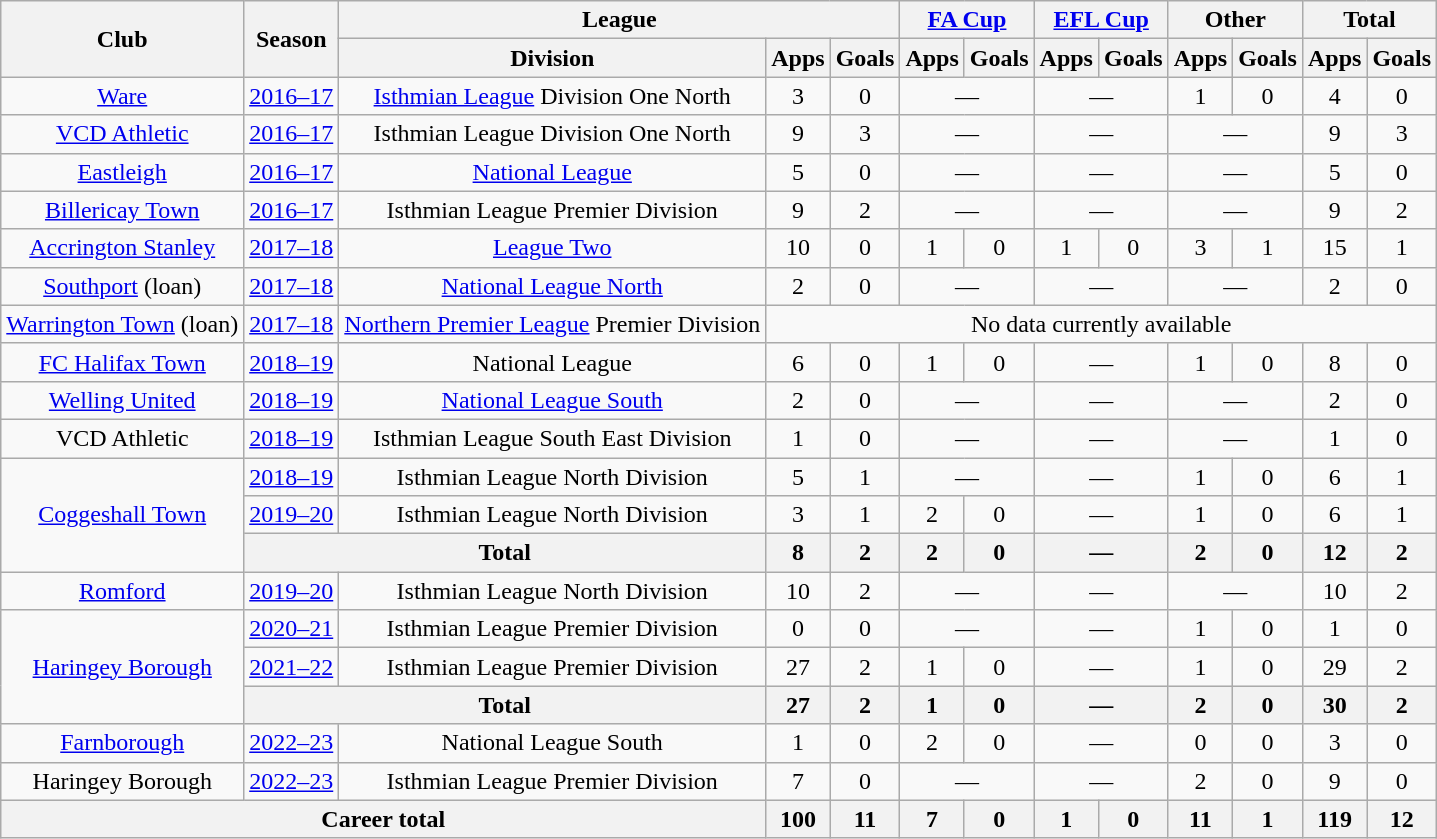<table class="wikitable" style="text-align:center">
<tr>
<th rowspan="2">Club</th>
<th rowspan="2">Season</th>
<th colspan="3">League</th>
<th colspan="2"><a href='#'>FA Cup</a></th>
<th colspan="2"><a href='#'>EFL Cup</a></th>
<th colspan="2">Other</th>
<th colspan="2">Total</th>
</tr>
<tr>
<th>Division</th>
<th>Apps</th>
<th>Goals</th>
<th>Apps</th>
<th>Goals</th>
<th>Apps</th>
<th>Goals</th>
<th>Apps</th>
<th>Goals</th>
<th>Apps</th>
<th>Goals</th>
</tr>
<tr>
<td><a href='#'>Ware</a></td>
<td><a href='#'>2016–17</a></td>
<td><a href='#'>Isthmian League</a> Division One North</td>
<td>3</td>
<td>0</td>
<td colspan="2">—</td>
<td colspan="2">—</td>
<td>1</td>
<td>0</td>
<td>4</td>
<td>0</td>
</tr>
<tr>
<td><a href='#'>VCD Athletic</a></td>
<td><a href='#'>2016–17</a></td>
<td>Isthmian League Division One North</td>
<td>9</td>
<td>3</td>
<td colspan="2">—</td>
<td colspan="2">—</td>
<td colspan="2">—</td>
<td>9</td>
<td>3</td>
</tr>
<tr>
<td><a href='#'>Eastleigh</a></td>
<td><a href='#'>2016–17</a></td>
<td><a href='#'>National League</a></td>
<td>5</td>
<td>0</td>
<td colspan="2">—</td>
<td colspan="2">—</td>
<td colspan="2">—</td>
<td>5</td>
<td>0</td>
</tr>
<tr>
<td><a href='#'>Billericay Town</a></td>
<td><a href='#'>2016–17</a></td>
<td>Isthmian League Premier Division</td>
<td>9</td>
<td>2</td>
<td colspan="2">—</td>
<td colspan="2">—</td>
<td colspan="2">—</td>
<td>9</td>
<td>2</td>
</tr>
<tr>
<td><a href='#'>Accrington Stanley</a></td>
<td><a href='#'>2017–18</a></td>
<td><a href='#'>League Two</a></td>
<td>10</td>
<td>0</td>
<td>1</td>
<td>0</td>
<td>1</td>
<td>0</td>
<td>3</td>
<td>1</td>
<td>15</td>
<td>1</td>
</tr>
<tr>
<td><a href='#'>Southport</a> (loan)</td>
<td><a href='#'>2017–18</a></td>
<td><a href='#'>National League North</a></td>
<td>2</td>
<td>0</td>
<td colspan="2">—</td>
<td colspan="2">—</td>
<td colspan="2">—</td>
<td>2</td>
<td>0</td>
</tr>
<tr>
<td><a href='#'>Warrington Town</a> (loan)</td>
<td><a href='#'>2017–18</a></td>
<td><a href='#'>Northern Premier League</a> Premier Division</td>
<td colspan="10">No data currently available</td>
</tr>
<tr>
<td><a href='#'>FC Halifax Town</a></td>
<td><a href='#'>2018–19</a></td>
<td>National League</td>
<td>6</td>
<td>0</td>
<td>1</td>
<td>0</td>
<td colspan="2">—</td>
<td>1</td>
<td>0</td>
<td>8</td>
<td>0</td>
</tr>
<tr>
<td><a href='#'>Welling United</a></td>
<td><a href='#'>2018–19</a></td>
<td><a href='#'>National League South</a></td>
<td>2</td>
<td>0</td>
<td colspan="2">—</td>
<td colspan="2">—</td>
<td colspan="2">—</td>
<td>2</td>
<td>0</td>
</tr>
<tr>
<td>VCD Athletic</td>
<td><a href='#'>2018–19</a></td>
<td>Isthmian League South East Division</td>
<td>1</td>
<td>0</td>
<td colspan="2">—</td>
<td colspan="2">—</td>
<td colspan="2">—</td>
<td>1</td>
<td>0</td>
</tr>
<tr>
<td rowspan="3"><a href='#'>Coggeshall Town</a></td>
<td><a href='#'>2018–19</a></td>
<td>Isthmian League North Division</td>
<td>5</td>
<td>1</td>
<td colspan="2">—</td>
<td colspan="2">—</td>
<td>1</td>
<td>0</td>
<td>6</td>
<td>1</td>
</tr>
<tr>
<td><a href='#'>2019–20</a></td>
<td>Isthmian League North Division</td>
<td>3</td>
<td>1</td>
<td>2</td>
<td>0</td>
<td colspan="2">—</td>
<td>1</td>
<td>0</td>
<td>6</td>
<td>1</td>
</tr>
<tr>
<th colspan=2>Total</th>
<th>8</th>
<th>2</th>
<th>2</th>
<th>0</th>
<th colspan="2">—</th>
<th>2</th>
<th>0</th>
<th>12</th>
<th>2</th>
</tr>
<tr>
<td><a href='#'>Romford</a></td>
<td><a href='#'>2019–20</a></td>
<td>Isthmian League North Division</td>
<td>10</td>
<td>2</td>
<td colspan="2">—</td>
<td colspan="2">—</td>
<td colspan="2">—</td>
<td>10</td>
<td>2</td>
</tr>
<tr>
<td rowspan="3"><a href='#'>Haringey Borough</a></td>
<td><a href='#'>2020–21</a></td>
<td>Isthmian League Premier Division</td>
<td>0</td>
<td>0</td>
<td colspan="2">—</td>
<td colspan="2">—</td>
<td>1</td>
<td>0</td>
<td>1</td>
<td>0</td>
</tr>
<tr>
<td><a href='#'>2021–22</a></td>
<td>Isthmian League Premier Division</td>
<td>27</td>
<td>2</td>
<td>1</td>
<td>0</td>
<td colspan="2">—</td>
<td>1</td>
<td>0</td>
<td>29</td>
<td>2</td>
</tr>
<tr>
<th colspan=2>Total</th>
<th>27</th>
<th>2</th>
<th>1</th>
<th>0</th>
<th colspan="2">—</th>
<th>2</th>
<th>0</th>
<th>30</th>
<th>2</th>
</tr>
<tr>
<td><a href='#'>Farnborough</a></td>
<td><a href='#'>2022–23</a></td>
<td>National League South</td>
<td>1</td>
<td>0</td>
<td>2</td>
<td>0</td>
<td colspan="2">—</td>
<td>0</td>
<td>0</td>
<td>3</td>
<td>0</td>
</tr>
<tr>
<td>Haringey Borough</td>
<td><a href='#'>2022–23</a></td>
<td>Isthmian League Premier Division</td>
<td>7</td>
<td>0</td>
<td colspan="2">—</td>
<td colspan="2">—</td>
<td>2</td>
<td>0</td>
<td>9</td>
<td>0</td>
</tr>
<tr>
<th colspan=3>Career total</th>
<th>100</th>
<th>11</th>
<th>7</th>
<th>0</th>
<th>1</th>
<th>0</th>
<th>11</th>
<th>1</th>
<th>119</th>
<th>12</th>
</tr>
</table>
